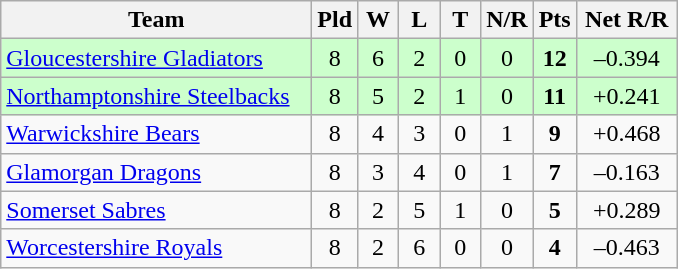<table class="wikitable" style="text-align: center;">
<tr>
<th width=200>Team</th>
<th width=20>Pld</th>
<th width=20>W</th>
<th width=20>L</th>
<th width=20>T</th>
<th width=20>N/R</th>
<th width=20>Pts</th>
<th width=60>Net R/R</th>
</tr>
<tr bgcolor="#ccffcc">
<td align=left><a href='#'>Gloucestershire Gladiators</a></td>
<td>8</td>
<td>6</td>
<td>2</td>
<td>0</td>
<td>0</td>
<td><strong>12</strong></td>
<td>–0.394</td>
</tr>
<tr bgcolor="#ccffcc">
<td align=left><a href='#'>Northamptonshire Steelbacks</a></td>
<td>8</td>
<td>5</td>
<td>2</td>
<td>1</td>
<td>0</td>
<td><strong>11</strong></td>
<td>+0.241</td>
</tr>
<tr>
<td align=left><a href='#'>Warwickshire Bears</a></td>
<td>8</td>
<td>4</td>
<td>3</td>
<td>0</td>
<td>1</td>
<td><strong>9</strong></td>
<td>+0.468</td>
</tr>
<tr>
<td align=left><a href='#'>Glamorgan Dragons</a></td>
<td>8</td>
<td>3</td>
<td>4</td>
<td>0</td>
<td>1</td>
<td><strong>7</strong></td>
<td>–0.163</td>
</tr>
<tr>
<td align=left><a href='#'>Somerset Sabres</a></td>
<td>8</td>
<td>2</td>
<td>5</td>
<td>1</td>
<td>0</td>
<td><strong>5</strong></td>
<td>+0.289</td>
</tr>
<tr>
<td align=left><a href='#'>Worcestershire Royals</a></td>
<td>8</td>
<td>2</td>
<td>6</td>
<td>0</td>
<td>0</td>
<td><strong>4</strong></td>
<td>–0.463</td>
</tr>
</table>
